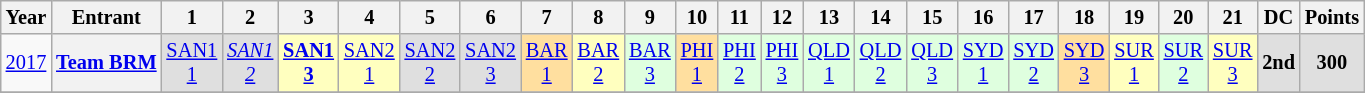<table class="wikitable" style="text-align:center; font-size:85%">
<tr>
<th>Year</th>
<th>Entrant</th>
<th>1</th>
<th>2</th>
<th>3</th>
<th>4</th>
<th>5</th>
<th>6</th>
<th>7</th>
<th>8</th>
<th>9</th>
<th>10</th>
<th>11</th>
<th>12</th>
<th>13</th>
<th>14</th>
<th>15</th>
<th>16</th>
<th>17</th>
<th>18</th>
<th>19</th>
<th>20</th>
<th>21</th>
<th>DC</th>
<th>Points</th>
</tr>
<tr>
<td><a href='#'>2017</a></td>
<th nowrap><a href='#'>Team BRM</a></th>
<td style="background:#DFDFDF;"><a href='#'>SAN1<br>1</a><br></td>
<td style="background:#DFDFDF;"><em><a href='#'>SAN1<br>2</a></em><br></td>
<td style="background:#FFFFBF;"><strong><a href='#'>SAN1<br>3</a></strong><br></td>
<td style="background:#FFFFBF;"><a href='#'>SAN2<br>1</a><br></td>
<td style="background:#DFDFDF;"><a href='#'>SAN2<br>2</a><br></td>
<td style="background:#DFDFDF;"><a href='#'>SAN2<br>3</a><br></td>
<td style="background:#FFDF9F;"><a href='#'>BAR<br>1</a><br></td>
<td style="background:#FFFFBF;"><a href='#'>BAR<br>2</a><br></td>
<td style="background:#DFFFDF;"><a href='#'>BAR<br>3</a><br></td>
<td style="background:#FFDF9F;"><a href='#'>PHI<br>1</a><br></td>
<td style="background:#DFFFDF;"><a href='#'>PHI<br>2</a><br></td>
<td style="background:#DFFFDF;"><a href='#'>PHI<br>3</a><br></td>
<td style="background:#DFFFDF;"><a href='#'>QLD<br>1</a><br></td>
<td style="background:#DFFFDF;"><a href='#'>QLD<br>2</a><br></td>
<td style="background:#DFFFDF;"><a href='#'>QLD<br>3</a><br></td>
<td style="background:#DFFFDF;"><a href='#'>SYD<br>1</a><br></td>
<td style="background:#DFFFDF;"><a href='#'>SYD<br>2</a><br></td>
<td style="background:#FFDF9F;"><a href='#'>SYD<br>3</a><br></td>
<td style="background:#FFFFBF;"><a href='#'>SUR<br>1</a><br></td>
<td style="background:#DFFFDF;"><a href='#'>SUR<br>2</a><br></td>
<td style="background:#FFFFBF;"><a href='#'>SUR<br>3</a><br></td>
<th style="background:#DFDFDF;">2nd</th>
<th style="background:#DFDFDF;">300</th>
</tr>
<tr>
</tr>
</table>
